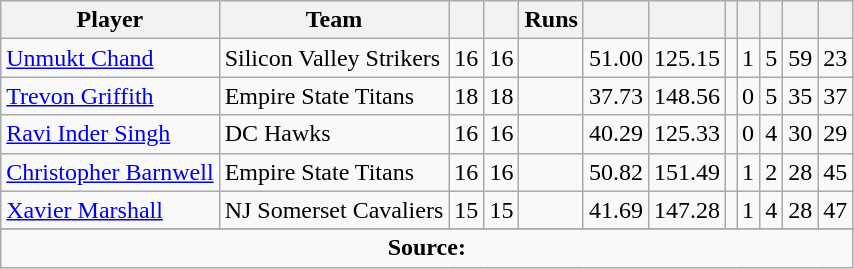<table class="wikitable sortable"  style="text-align: center;">
<tr>
<th class="unsortable">Player</th>
<th>Team</th>
<th></th>
<th></th>
<th>Runs</th>
<th></th>
<th></th>
<th></th>
<th></th>
<th></th>
<th></th>
<th></th>
</tr>
<tr>
<td style="text-align:left"><a href='#'>Unmukt Chand</a></td>
<td style="text-align:left">Silicon Valley Strikers</td>
<td>16</td>
<td>16</td>
<td><strong></strong></td>
<td>51.00</td>
<td>125.15</td>
<td></td>
<td>1</td>
<td>5</td>
<td>59</td>
<td>23</td>
</tr>
<tr>
<td style="text-align:left"><a href='#'>Trevon Griffith</a></td>
<td style="text-align:left">Empire State Titans</td>
<td>18</td>
<td>18</td>
<td><strong></strong></td>
<td>37.73</td>
<td>148.56</td>
<td></td>
<td>0</td>
<td>5</td>
<td>35</td>
<td>37</td>
</tr>
<tr>
<td style="text-align:left"><a href='#'>Ravi Inder Singh</a></td>
<td style="text-align:left">DC Hawks</td>
<td>16</td>
<td>16</td>
<td><strong></strong></td>
<td>40.29</td>
<td>125.33</td>
<td></td>
<td>0</td>
<td>4</td>
<td>30</td>
<td>29</td>
</tr>
<tr>
<td style="text-align:left"><a href='#'>Christopher Barnwell</a></td>
<td style="text-align:left">Empire State Titans</td>
<td>16</td>
<td>16</td>
<td><strong></strong></td>
<td>50.82</td>
<td>151.49</td>
<td></td>
<td>1</td>
<td>2</td>
<td>28</td>
<td>45</td>
</tr>
<tr>
<td style="text-align:left"><a href='#'>Xavier Marshall</a></td>
<td style="text-align:left">NJ Somerset Cavaliers</td>
<td>15</td>
<td>15</td>
<td><strong></strong></td>
<td>41.69</td>
<td>147.28</td>
<td></td>
<td>1</td>
<td>4</td>
<td>28</td>
<td>47</td>
</tr>
<tr>
</tr>
<tr class=sortbottom>
<td colspan=15><strong>Source:</strong> </td>
</tr>
</table>
